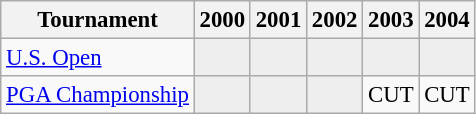<table class="wikitable" style="font-size:95%;text-align:center;">
<tr>
<th>Tournament</th>
<th>2000</th>
<th>2001</th>
<th>2002</th>
<th>2003</th>
<th>2004</th>
</tr>
<tr>
<td align=left><a href='#'>U.S. Open</a></td>
<td style="background:#eeeeee;"></td>
<td style="background:#eeeeee;"></td>
<td style="background:#eeeeee;"></td>
<td style="background:#eeeeee;"></td>
<td style="background:#eeeeee;"></td>
</tr>
<tr>
<td align=left><a href='#'>PGA Championship</a></td>
<td style="background:#eeeeee;"></td>
<td style="background:#eeeeee;"></td>
<td style="background:#eeeeee;"></td>
<td>CUT</td>
<td>CUT</td>
</tr>
</table>
